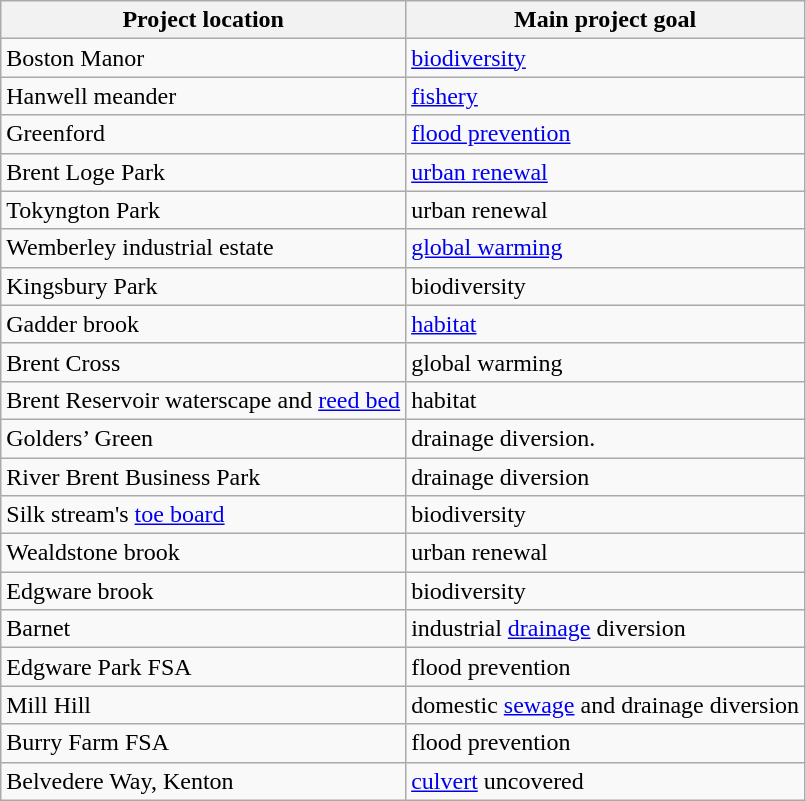<table class="wikitable sortable">
<tr>
<th>Project location</th>
<th>Main project goal</th>
</tr>
<tr>
<td>Boston Manor</td>
<td><a href='#'>biodiversity</a></td>
</tr>
<tr>
<td>Hanwell meander</td>
<td><a href='#'>fishery</a></td>
</tr>
<tr>
<td>Greenford</td>
<td><a href='#'>flood prevention</a></td>
</tr>
<tr>
<td>Brent Loge Park</td>
<td><a href='#'>urban renewal</a></td>
</tr>
<tr>
<td>Tokyngton Park</td>
<td>urban renewal</td>
</tr>
<tr>
<td>Wemberley industrial estate</td>
<td><a href='#'>global warming</a></td>
</tr>
<tr>
<td>Kingsbury Park</td>
<td>biodiversity</td>
</tr>
<tr>
<td>Gadder brook</td>
<td><a href='#'>habitat</a></td>
</tr>
<tr>
<td>Brent Cross</td>
<td>global warming</td>
</tr>
<tr>
<td>Brent Reservoir waterscape and <a href='#'>reed bed</a></td>
<td>habitat</td>
</tr>
<tr>
<td>Golders’ Green</td>
<td>drainage diversion.</td>
</tr>
<tr>
<td>River Brent Business Park</td>
<td>drainage diversion</td>
</tr>
<tr>
<td>Silk stream's <a href='#'>toe board</a></td>
<td>biodiversity</td>
</tr>
<tr>
<td>Wealdstone brook</td>
<td>urban renewal</td>
</tr>
<tr>
<td>Edgware brook</td>
<td>biodiversity</td>
</tr>
<tr>
<td>Barnet</td>
<td>industrial <a href='#'>drainage</a> diversion</td>
</tr>
<tr>
<td>Edgware Park FSA</td>
<td>flood prevention</td>
</tr>
<tr>
<td>Mill Hill</td>
<td>domestic <a href='#'>sewage</a> and drainage diversion</td>
</tr>
<tr>
<td>Burry Farm FSA</td>
<td>flood prevention</td>
</tr>
<tr>
<td>Belvedere Way, Kenton</td>
<td><a href='#'>culvert</a> uncovered</td>
</tr>
</table>
